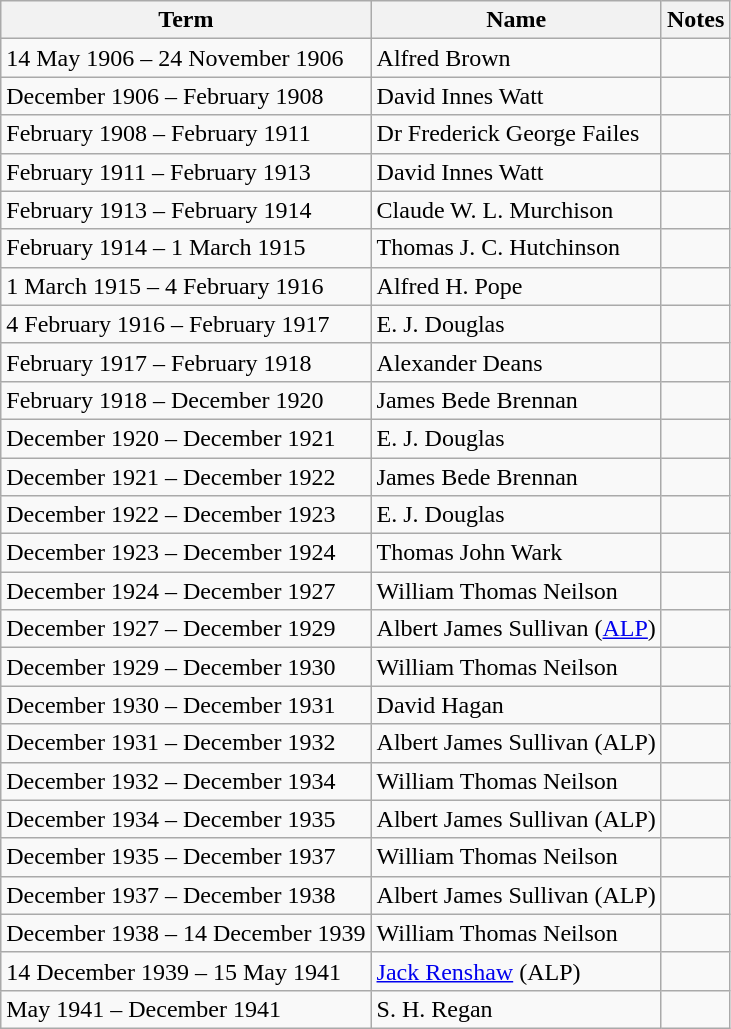<table class="wikitable">
<tr>
<th>Term</th>
<th>Name</th>
<th>Notes</th>
</tr>
<tr>
<td>14 May 1906 – 24 November 1906</td>
<td>Alfred Brown</td>
<td></td>
</tr>
<tr>
<td>December 1906 – February 1908</td>
<td>David Innes Watt</td>
<td></td>
</tr>
<tr>
<td>February 1908 – February 1911</td>
<td>Dr Frederick George Failes</td>
<td></td>
</tr>
<tr>
<td>February 1911 – February 1913</td>
<td>David Innes Watt</td>
<td></td>
</tr>
<tr>
<td>February 1913 – February 1914</td>
<td>Claude W. L. Murchison</td>
<td></td>
</tr>
<tr>
<td>February 1914 – 1 March 1915</td>
<td>Thomas J. C. Hutchinson</td>
<td></td>
</tr>
<tr>
<td>1 March 1915 – 4 February 1916</td>
<td>Alfred H. Pope</td>
<td></td>
</tr>
<tr>
<td>4 February 1916 – February 1917</td>
<td>E. J. Douglas</td>
<td></td>
</tr>
<tr>
<td>February 1917 – February 1918</td>
<td>Alexander Deans</td>
<td></td>
</tr>
<tr>
<td>February 1918 – December 1920</td>
<td>James Bede Brennan</td>
<td></td>
</tr>
<tr>
<td>December 1920 – December 1921</td>
<td>E. J. Douglas</td>
<td></td>
</tr>
<tr>
<td>December 1921 – December 1922</td>
<td>James Bede Brennan</td>
<td></td>
</tr>
<tr>
<td>December 1922 – December 1923</td>
<td>E. J. Douglas</td>
<td></td>
</tr>
<tr>
<td>December 1923 – December 1924</td>
<td>Thomas John Wark</td>
<td></td>
</tr>
<tr>
<td>December 1924 – December 1927</td>
<td>William Thomas Neilson</td>
<td></td>
</tr>
<tr>
<td>December 1927 – December 1929</td>
<td>Albert James Sullivan (<a href='#'>ALP</a>)</td>
<td></td>
</tr>
<tr>
<td>December 1929 – December 1930</td>
<td>William Thomas Neilson</td>
<td></td>
</tr>
<tr>
<td>December 1930 – December 1931</td>
<td>David Hagan</td>
<td></td>
</tr>
<tr>
<td>December 1931 – December 1932</td>
<td>Albert James Sullivan (ALP)</td>
<td></td>
</tr>
<tr>
<td>December 1932 – December 1934</td>
<td>William Thomas Neilson</td>
<td></td>
</tr>
<tr>
<td>December 1934 – December 1935</td>
<td>Albert James Sullivan (ALP)</td>
<td></td>
</tr>
<tr>
<td>December 1935 – December 1937</td>
<td>William Thomas Neilson</td>
<td></td>
</tr>
<tr>
<td>December 1937 – December 1938</td>
<td>Albert James Sullivan (ALP)</td>
<td></td>
</tr>
<tr>
<td>December 1938 – 14 December 1939</td>
<td>William Thomas Neilson</td>
<td></td>
</tr>
<tr>
<td>14 December 1939 – 15 May 1941</td>
<td><a href='#'>Jack Renshaw</a> (ALP)</td>
<td></td>
</tr>
<tr>
<td>May 1941 – December 1941</td>
<td>S. H. Regan</td>
<td></td>
</tr>
</table>
